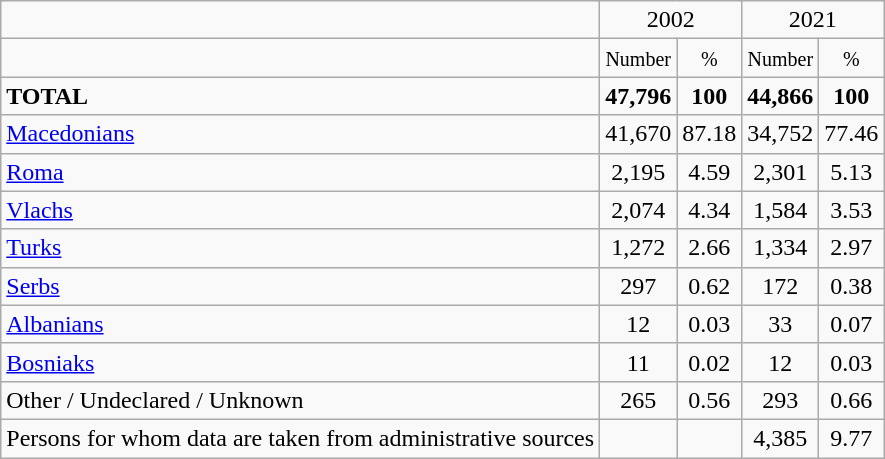<table class="wikitable">
<tr>
<td></td>
<td colspan="2" align="center">2002</td>
<td colspan="2" align="center">2021</td>
</tr>
<tr>
<td></td>
<td align="center"><small>Number</small></td>
<td align="center"><small>%</small></td>
<td align="center"><small>Number</small></td>
<td align="center"><small>%</small></td>
</tr>
<tr>
<td><strong>TOTAL</strong></td>
<td align="center"><strong>47,796</strong></td>
<td align="center"><strong>100</strong></td>
<td align="center"><strong>44,866</strong></td>
<td align="center"><strong>100</strong></td>
</tr>
<tr>
<td><a href='#'>Macedonians</a></td>
<td align="center">41,670</td>
<td align="center">87.18</td>
<td align="center">34,752</td>
<td align="center">77.46</td>
</tr>
<tr>
<td><a href='#'>Roma</a></td>
<td align="center">2,195</td>
<td align="center">4.59</td>
<td align="center">2,301</td>
<td align="center">5.13</td>
</tr>
<tr>
<td><a href='#'>Vlachs</a></td>
<td align="center">2,074</td>
<td align="center">4.34</td>
<td align="center">1,584</td>
<td align="center">3.53</td>
</tr>
<tr>
<td><a href='#'>Turks</a></td>
<td align="center">1,272</td>
<td align="center">2.66</td>
<td align="center">1,334</td>
<td align="center">2.97</td>
</tr>
<tr>
<td><a href='#'>Serbs</a></td>
<td align="center">297</td>
<td align="center">0.62</td>
<td align="center">172</td>
<td align="center">0.38</td>
</tr>
<tr>
<td><a href='#'>Albanians</a></td>
<td align="center">12</td>
<td align="center">0.03</td>
<td align="center">33</td>
<td align="center">0.07</td>
</tr>
<tr>
<td><a href='#'>Bosniaks</a></td>
<td align="center">11</td>
<td align="center">0.02</td>
<td align="center">12</td>
<td align="center">0.03</td>
</tr>
<tr>
<td>Other / Undeclared / Unknown</td>
<td align="center">265</td>
<td align="center">0.56</td>
<td align="center">293</td>
<td align="center">0.66</td>
</tr>
<tr>
<td>Persons for whom data are taken from administrative sources</td>
<td align="center"></td>
<td align="center"></td>
<td align="center">4,385</td>
<td align="center">9.77</td>
</tr>
</table>
